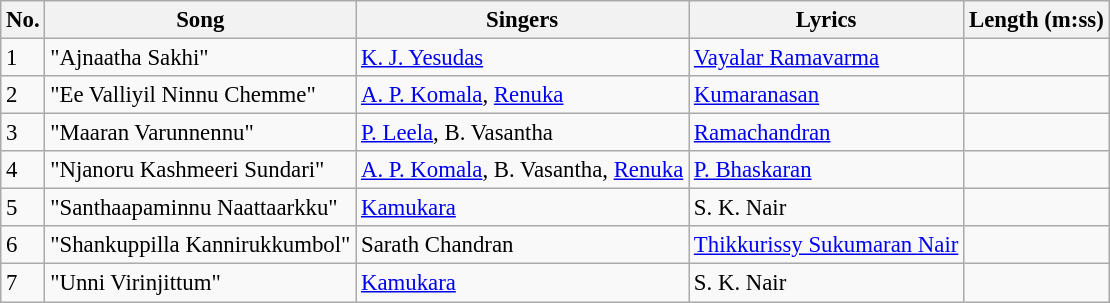<table class="wikitable" style="font-size:95%;">
<tr>
<th>No.</th>
<th>Song</th>
<th>Singers</th>
<th>Lyrics</th>
<th>Length (m:ss)</th>
</tr>
<tr>
<td>1</td>
<td>"Ajnaatha Sakhi"</td>
<td><a href='#'>K. J. Yesudas</a></td>
<td><a href='#'>Vayalar Ramavarma</a></td>
<td></td>
</tr>
<tr>
<td>2</td>
<td>"Ee Valliyil Ninnu Chemme"</td>
<td><a href='#'>A. P. Komala</a>, <a href='#'>Renuka</a></td>
<td><a href='#'>Kumaranasan</a></td>
<td></td>
</tr>
<tr>
<td>3</td>
<td>"Maaran Varunnennu"</td>
<td><a href='#'>P. Leela</a>, B. Vasantha</td>
<td><a href='#'>Ramachandran</a></td>
<td></td>
</tr>
<tr>
<td>4</td>
<td>"Njanoru Kashmeeri Sundari"</td>
<td><a href='#'>A. P. Komala</a>, B. Vasantha, <a href='#'>Renuka</a></td>
<td><a href='#'>P. Bhaskaran</a></td>
<td></td>
</tr>
<tr>
<td>5</td>
<td>"Santhaapaminnu Naattaarkku"</td>
<td><a href='#'>Kamukara</a></td>
<td>S. K. Nair</td>
<td></td>
</tr>
<tr>
<td>6</td>
<td>"Shankuppilla Kannirukkumbol"</td>
<td>Sarath Chandran</td>
<td><a href='#'>Thikkurissy Sukumaran Nair</a></td>
<td></td>
</tr>
<tr>
<td>7</td>
<td>"Unni Virinjittum"</td>
<td><a href='#'>Kamukara</a></td>
<td>S. K. Nair</td>
<td></td>
</tr>
</table>
